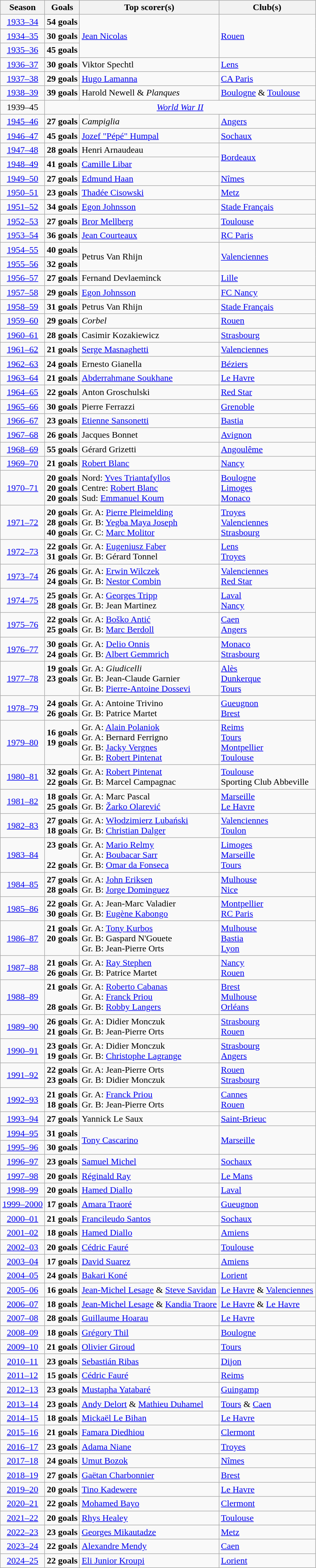<table class="wikitable sortable">
<tr>
<th>Season</th>
<th>Goals</th>
<th>Top scorer(s)</th>
<th>Club(s)</th>
</tr>
<tr>
<td style="text-align: center;"><a href='#'>1933–34</a></td>
<td><strong>54 goals</strong></td>
<td rowspan="3"><a href='#'>Jean Nicolas</a></td>
<td rowspan="3"><a href='#'>Rouen</a></td>
</tr>
<tr>
<td style="text-align: center;"><a href='#'>1934–35</a></td>
<td><strong>30 goals</strong></td>
</tr>
<tr>
<td style="text-align: center;"><a href='#'>1935–36</a></td>
<td><strong>45 goals</strong></td>
</tr>
<tr>
<td style="text-align: center;"><a href='#'>1936–37</a></td>
<td><strong>30 goals</strong></td>
<td>Viktor Spechtl</td>
<td><a href='#'>Lens</a></td>
</tr>
<tr>
<td style="text-align: center;"><a href='#'>1937–38</a></td>
<td><strong>29 goals</strong></td>
<td><a href='#'>Hugo Lamanna</a></td>
<td><a href='#'>CA Paris</a></td>
</tr>
<tr>
<td style="text-align: center;"><a href='#'>1938–39</a></td>
<td><strong>39 goals</strong></td>
<td>Harold Newell & <em>Planques</em></td>
<td><a href='#'>Boulogne</a> & <a href='#'>Toulouse</a></td>
</tr>
<tr>
<td style="text-align: center;">1939–45</td>
<td colspan=3 style="text-align: center;"><em><a href='#'>World War II</a></em></td>
</tr>
<tr>
<td style="text-align: center;"><a href='#'>1945–46</a></td>
<td><strong>27 goals</strong></td>
<td><em>Campiglia</em></td>
<td><a href='#'>Angers</a></td>
</tr>
<tr>
<td style="text-align: center;"><a href='#'>1946–47</a></td>
<td><strong>45 goals</strong></td>
<td><a href='#'>Jozef "Pépé" Humpal</a></td>
<td><a href='#'>Sochaux</a></td>
</tr>
<tr>
<td style="text-align: center;"><a href='#'>1947–48</a></td>
<td><strong>28 goals</strong></td>
<td>Henri Arnaudeau</td>
<td rowspan="2"><a href='#'>Bordeaux</a></td>
</tr>
<tr>
<td style="text-align: center;"><a href='#'>1948–49</a></td>
<td><strong>41 goals</strong></td>
<td><a href='#'>Camille Libar</a></td>
</tr>
<tr>
<td style="text-align: center;"><a href='#'>1949–50</a></td>
<td><strong>27 goals</strong></td>
<td><a href='#'>Edmund Haan</a></td>
<td><a href='#'>Nîmes</a></td>
</tr>
<tr>
<td style="text-align: center;"><a href='#'>1950–51</a></td>
<td><strong>23 goals</strong></td>
<td><a href='#'>Thadée Cisowski</a></td>
<td><a href='#'>Metz</a></td>
</tr>
<tr>
<td style="text-align: center;"><a href='#'>1951–52</a></td>
<td><strong>34 goals</strong></td>
<td><a href='#'>Egon Johnsson</a></td>
<td><a href='#'>Stade Français</a></td>
</tr>
<tr>
<td style="text-align: center;"><a href='#'>1952–53</a></td>
<td><strong>27 goals</strong></td>
<td><a href='#'>Bror Mellberg</a></td>
<td><a href='#'>Toulouse</a></td>
</tr>
<tr>
<td style="text-align: center;"><a href='#'>1953–54</a></td>
<td><strong>36 goals</strong></td>
<td><a href='#'>Jean Courteaux</a></td>
<td><a href='#'>RC Paris</a></td>
</tr>
<tr>
<td style="text-align: center;"><a href='#'>1954–55</a></td>
<td><strong>40 goals</strong></td>
<td rowspan="2">Petrus Van Rhijn</td>
<td rowspan="2"><a href='#'>Valenciennes</a></td>
</tr>
<tr>
<td style="text-align: center;"><a href='#'>1955–56</a></td>
<td><strong>32 goals</strong></td>
</tr>
<tr>
<td style="text-align: center;"><a href='#'>1956–57</a></td>
<td><strong>27 goals</strong></td>
<td>Fernand Devlaeminck</td>
<td><a href='#'>Lille</a></td>
</tr>
<tr>
<td style="text-align: center;"><a href='#'>1957–58</a></td>
<td><strong>29 goals</strong></td>
<td><a href='#'>Egon Johnsson</a></td>
<td><a href='#'>FC Nancy</a></td>
</tr>
<tr>
<td style="text-align: center;"><a href='#'>1958–59</a></td>
<td><strong>31 goals</strong></td>
<td>Petrus Van Rhijn</td>
<td><a href='#'>Stade Français</a></td>
</tr>
<tr>
<td style="text-align: center;"><a href='#'>1959–60</a></td>
<td><strong>29 goals</strong></td>
<td><em>Corbel</em></td>
<td><a href='#'>Rouen</a></td>
</tr>
<tr>
<td style="text-align: center;"><a href='#'>1960–61</a></td>
<td><strong>28 goals</strong></td>
<td>Casimir Kozakiewicz</td>
<td><a href='#'>Strasbourg</a></td>
</tr>
<tr>
<td style="text-align: center;"><a href='#'>1961–62</a></td>
<td><strong>21 goals</strong></td>
<td><a href='#'>Serge Masnaghetti</a></td>
<td><a href='#'>Valenciennes</a></td>
</tr>
<tr>
<td style="text-align: center;"><a href='#'>1962–63</a></td>
<td><strong>24 goals</strong></td>
<td>Ernesto Gianella</td>
<td><a href='#'>Béziers</a></td>
</tr>
<tr>
<td style="text-align: center;"><a href='#'>1963–64</a></td>
<td><strong>21 goals</strong></td>
<td><a href='#'>Abderrahmane Soukhane</a></td>
<td><a href='#'>Le Havre</a></td>
</tr>
<tr>
<td style="text-align: center;"><a href='#'>1964–65</a></td>
<td><strong>22 goals</strong></td>
<td>Anton Groschulski</td>
<td><a href='#'>Red Star</a></td>
</tr>
<tr>
<td style="text-align: center;"><a href='#'>1965–66</a></td>
<td><strong>30 goals</strong></td>
<td>Pierre Ferrazzi</td>
<td><a href='#'>Grenoble</a></td>
</tr>
<tr>
<td style="text-align: center;"><a href='#'>1966–67</a></td>
<td><strong>23 goals</strong></td>
<td><a href='#'>Etienne Sansonetti</a></td>
<td><a href='#'>Bastia</a></td>
</tr>
<tr>
<td style="text-align: center;"><a href='#'>1967–68</a></td>
<td><strong>26 goals</strong></td>
<td>Jacques Bonnet</td>
<td><a href='#'>Avignon</a></td>
</tr>
<tr>
<td style="text-align: center;"><a href='#'>1968–69</a></td>
<td><strong>55 goals</strong></td>
<td>Gérard Grizetti</td>
<td><a href='#'>Angoulême</a></td>
</tr>
<tr>
<td style="text-align: center;"><a href='#'>1969–70</a></td>
<td><strong>21 goals</strong></td>
<td><a href='#'>Robert Blanc</a></td>
<td><a href='#'>Nancy</a></td>
</tr>
<tr>
<td style="text-align: center;"><a href='#'>1970–71</a></td>
<td><strong>20 goals</strong><br><strong>20 goals</strong><br><strong>20 goals</strong></td>
<td>Nord: <a href='#'>Yves Triantafyllos</a><br>Centre: <a href='#'>Robert Blanc</a><br>Sud: <a href='#'>Emmanuel Koum</a></td>
<td><a href='#'>Boulogne</a><br><a href='#'>Limoges</a><br><a href='#'>Monaco</a></td>
</tr>
<tr>
<td style="text-align: center;"><a href='#'>1971–72</a></td>
<td><strong>20 goals</strong><br><strong>28 goals</strong><br><strong>40 goals</strong></td>
<td>Gr. A: <a href='#'>Pierre Pleimelding</a><br>Gr. B: <a href='#'>Yegba Maya Joseph</a><br>Gr. C: <a href='#'>Marc Molitor</a></td>
<td><a href='#'>Troyes</a><br><a href='#'>Valenciennes</a><br><a href='#'>Strasbourg</a></td>
</tr>
<tr>
<td style="text-align: center;"><a href='#'>1972–73</a></td>
<td><strong>22 goals</strong><br><strong>31 goals</strong></td>
<td>Gr. A: <a href='#'>Eugeniusz Faber</a><br>Gr. B: Gérard Tonnel</td>
<td><a href='#'>Lens</a><br><a href='#'>Troyes</a></td>
</tr>
<tr>
<td style="text-align: center;"><a href='#'>1973–74</a></td>
<td><strong>26 goals</strong><br><strong>24 goals</strong></td>
<td>Gr. A: <a href='#'>Erwin Wilczek</a><br>Gr. B: <a href='#'>Nestor Combin</a></td>
<td><a href='#'>Valenciennes</a><br><a href='#'>Red Star</a></td>
</tr>
<tr>
<td style="text-align: center;"><a href='#'>1974–75</a></td>
<td><strong>25 goals</strong><br><strong>28 goals</strong></td>
<td>Gr. A: <a href='#'>Georges Tripp</a><br>Gr. B: Jean Martinez</td>
<td><a href='#'>Laval</a><br><a href='#'>Nancy</a></td>
</tr>
<tr>
<td style="text-align: center;"><a href='#'>1975–76</a></td>
<td><strong>22 goals</strong><br><strong>25 goals</strong></td>
<td>Gr. A: <a href='#'>Boško Antić</a><br>Gr. B: <a href='#'>Marc Berdoll</a></td>
<td><a href='#'>Caen</a><br><a href='#'>Angers</a></td>
</tr>
<tr>
<td style="text-align: center;"><a href='#'>1976–77</a></td>
<td><strong>30 goals</strong><br><strong>24 goals</strong></td>
<td>Gr. A: <a href='#'>Delio Onnis</a><br>Gr. B: <a href='#'>Albert Gemmrich</a></td>
<td><a href='#'>Monaco</a><br><a href='#'>Strasbourg</a></td>
</tr>
<tr>
<td style="text-align: center;"><a href='#'>1977–78</a></td>
<td><strong>19 goals</strong><br><strong>23 goals</strong><br> </td>
<td>Gr. A: <em>Giudicelli</em><br>Gr. B: Jean-Claude Garnier<br>Gr. B: <a href='#'>Pierre-Antoine Dossevi</a></td>
<td><a href='#'>Alès</a><br><a href='#'>Dunkerque</a><br><a href='#'>Tours</a></td>
</tr>
<tr>
<td style="text-align: center;"><a href='#'>1978–79</a></td>
<td><strong>24 goals</strong><br><strong>26 goals</strong></td>
<td>Gr. A: Antoine Trivino<br>Gr. B: Patrice Martet</td>
<td><a href='#'>Gueugnon</a><br><a href='#'>Brest</a></td>
</tr>
<tr>
<td style="text-align: center;"><a href='#'>1979–80</a></td>
<td><strong>16 goals</strong><br><strong>19 goals</strong><br> </td>
<td>Gr. A: <a href='#'>Alain Polaniok</a><br>Gr. A: Bernard Ferrigno<br>Gr. B: <a href='#'>Jacky Vergnes</a><br>Gr. B: <a href='#'>Robert Pintenat</a></td>
<td><a href='#'>Reims</a><br><a href='#'>Tours</a><br><a href='#'>Montpellier</a><br><a href='#'>Toulouse</a></td>
</tr>
<tr>
<td style="text-align: center;"><a href='#'>1980–81</a></td>
<td><strong>32 goals</strong><br><strong>22 goals</strong></td>
<td>Gr. A: <a href='#'>Robert Pintenat</a><br>Gr. B: Marcel Campagnac</td>
<td><a href='#'>Toulouse</a><br>Sporting Club Abbeville</td>
</tr>
<tr>
<td style="text-align: center;"><a href='#'>1981–82</a></td>
<td><strong>18 goals</strong><br><strong>25 goals</strong></td>
<td>Gr. A: Marc Pascal<br>Gr. B: <a href='#'>Žarko Olarević</a></td>
<td><a href='#'>Marseille</a><br><a href='#'>Le Havre</a></td>
</tr>
<tr>
<td style="text-align: center;"><a href='#'>1982–83</a></td>
<td><strong>27 goals</strong><br><strong>18 goals</strong></td>
<td>Gr. A: <a href='#'>Włodzimierz Lubański</a><br>Gr. B: <a href='#'>Christian Dalger</a></td>
<td><a href='#'>Valenciennes</a><br><a href='#'>Toulon</a></td>
</tr>
<tr>
<td style="text-align: center;"><a href='#'>1983–84</a></td>
<td><strong>23 goals</strong><br> <br><strong>22 goals</strong></td>
<td>Gr. A: <a href='#'>Mario Relmy</a><br>Gr. A: <a href='#'>Boubacar Sarr</a><br>Gr. B: <a href='#'>Omar da Fonseca</a></td>
<td><a href='#'>Limoges</a><br><a href='#'>Marseille</a><br><a href='#'>Tours</a></td>
</tr>
<tr>
<td style="text-align: center;"><a href='#'>1984–85</a></td>
<td><strong>27 goals</strong><br><strong>28 goals</strong></td>
<td>Gr. A: <a href='#'>John Eriksen</a><br>Gr. B: <a href='#'>Jorge Dominguez</a></td>
<td><a href='#'>Mulhouse</a><br><a href='#'>Nice</a></td>
</tr>
<tr>
<td style="text-align: center;"><a href='#'>1985–86</a></td>
<td><strong>22 goals</strong><br><strong>30 goals</strong></td>
<td>Gr. A: Jean-Marc Valadier<br>Gr. B: <a href='#'>Eugène Kabongo</a></td>
<td><a href='#'>Montpellier</a><br><a href='#'>RC Paris</a></td>
</tr>
<tr>
<td style="text-align: center;"><a href='#'>1986–87</a></td>
<td><strong>21 goals</strong><br><strong>20 goals</strong><br> </td>
<td>Gr. A: <a href='#'>Tony Kurbos</a><br>Gr. B: Gaspard N'Gouete<br>Gr. B: Jean-Pierre Orts</td>
<td><a href='#'>Mulhouse</a><br><a href='#'>Bastia</a><br><a href='#'>Lyon</a></td>
</tr>
<tr>
<td style="text-align: center;"><a href='#'>1987–88</a></td>
<td><strong>21 goals</strong><br><strong>26 goals</strong></td>
<td>Gr. A: <a href='#'>Ray Stephen</a><br>Gr. B: Patrice Martet</td>
<td><a href='#'>Nancy</a><br><a href='#'>Rouen</a></td>
</tr>
<tr>
<td style="text-align: center;"><a href='#'>1988–89</a></td>
<td><strong>21 goals</strong><br> <br><strong>28 goals</strong></td>
<td>Gr. A: <a href='#'>Roberto Cabanas</a><br>Gr. A: <a href='#'>Franck Priou</a><br>Gr. B: <a href='#'>Robby Langers</a></td>
<td><a href='#'>Brest</a><br><a href='#'>Mulhouse</a><br><a href='#'>Orléans</a></td>
</tr>
<tr>
<td style="text-align: center;"><a href='#'>1989–90</a></td>
<td><strong>26 goals</strong><br><strong>21 goals</strong></td>
<td>Gr. A: Didier Monczuk<br>Gr. B: Jean-Pierre Orts</td>
<td><a href='#'>Strasbourg</a><br><a href='#'>Rouen</a></td>
</tr>
<tr>
<td style="text-align: center;"><a href='#'>1990–91</a></td>
<td><strong>23 goals</strong><br><strong>19 goals</strong></td>
<td>Gr. A: Didier Monczuk<br>Gr. B: <a href='#'>Christophe Lagrange</a></td>
<td><a href='#'>Strasbourg</a><br><a href='#'>Angers</a></td>
</tr>
<tr>
<td style="text-align: center;"><a href='#'>1991–92</a></td>
<td><strong>22 goals</strong><br><strong>23 goals</strong></td>
<td>Gr. A: Jean-Pierre Orts<br>Gr. B: Didier Monczuk</td>
<td><a href='#'>Rouen</a><br><a href='#'>Strasbourg</a></td>
</tr>
<tr>
<td style="text-align: center;"><a href='#'>1992–93</a></td>
<td><strong>21 goals</strong><br><strong>18 goals</strong></td>
<td>Gr. A: <a href='#'>Franck Priou</a><br>Gr. B: Jean-Pierre Orts</td>
<td><a href='#'>Cannes</a><br><a href='#'>Rouen</a></td>
</tr>
<tr>
<td style="text-align: center;"><a href='#'>1993–94</a></td>
<td><strong>27 goals</strong></td>
<td>Yannick Le Saux</td>
<td><a href='#'>Saint-Brieuc</a></td>
</tr>
<tr>
<td style="text-align: center;"><a href='#'>1994–95</a></td>
<td><strong>31 goals</strong></td>
<td rowspan="2"><a href='#'>Tony Cascarino</a></td>
<td rowspan="2"><a href='#'>Marseille</a></td>
</tr>
<tr>
<td style="text-align: center;"><a href='#'>1995–96</a></td>
<td><strong>30 goals</strong></td>
</tr>
<tr>
<td style="text-align: center;"><a href='#'>1996–97</a></td>
<td><strong>23 goals</strong></td>
<td><a href='#'>Samuel Michel</a></td>
<td><a href='#'>Sochaux</a></td>
</tr>
<tr>
<td style="text-align: center;"><a href='#'>1997–98</a></td>
<td><strong>20 goals</strong></td>
<td><a href='#'>Réginald Ray</a></td>
<td><a href='#'>Le Mans</a></td>
</tr>
<tr>
<td style="text-align: center;"><a href='#'>1998–99</a></td>
<td><strong>20 goals</strong></td>
<td><a href='#'>Hamed Diallo</a></td>
<td><a href='#'>Laval</a></td>
</tr>
<tr>
<td style="text-align: center;"><a href='#'>1999–2000</a></td>
<td><strong>17 goals</strong></td>
<td><a href='#'>Amara Traoré</a></td>
<td><a href='#'>Gueugnon</a></td>
</tr>
<tr>
<td style="text-align: center;"><a href='#'>2000–01</a></td>
<td><strong>21 goals</strong></td>
<td><a href='#'>Francileudo Santos</a></td>
<td><a href='#'>Sochaux</a></td>
</tr>
<tr>
<td style="text-align: center;"><a href='#'>2001–02</a></td>
<td><strong>18 goals</strong></td>
<td><a href='#'>Hamed Diallo</a></td>
<td><a href='#'>Amiens</a></td>
</tr>
<tr>
<td style="text-align: center;"><a href='#'>2002–03</a></td>
<td><strong>20 goals</strong></td>
<td><a href='#'>Cédric Fauré</a></td>
<td><a href='#'>Toulouse</a></td>
</tr>
<tr>
<td style="text-align: center;"><a href='#'>2003–04</a></td>
<td><strong>17 goals</strong></td>
<td><a href='#'>David Suarez</a></td>
<td><a href='#'>Amiens</a></td>
</tr>
<tr>
<td style="text-align: center;"><a href='#'>2004–05</a></td>
<td><strong>24 goals</strong></td>
<td><a href='#'>Bakari Koné</a></td>
<td><a href='#'>Lorient</a></td>
</tr>
<tr>
<td style="text-align: center;"><a href='#'>2005–06</a></td>
<td><strong>16 goals</strong></td>
<td><a href='#'>Jean-Michel Lesage</a> & <a href='#'>Steve Savidan</a></td>
<td><a href='#'>Le Havre</a> & <a href='#'>Valenciennes</a></td>
</tr>
<tr>
<td style="text-align: center;"><a href='#'>2006–07</a></td>
<td><strong>18 goals</strong></td>
<td><a href='#'>Jean-Michel Lesage</a> & <a href='#'>Kandia Traore</a></td>
<td><a href='#'>Le Havre</a> & <a href='#'>Le Havre</a></td>
</tr>
<tr>
<td style="text-align: center;"><a href='#'>2007–08</a></td>
<td><strong>28 goals</strong></td>
<td><a href='#'>Guillaume Hoarau</a></td>
<td><a href='#'>Le Havre</a></td>
</tr>
<tr>
<td style="text-align: center;"><a href='#'>2008–09</a></td>
<td><strong>18 goals</strong></td>
<td><a href='#'>Grégory Thil</a></td>
<td><a href='#'>Boulogne</a></td>
</tr>
<tr>
<td style="text-align: center;"><a href='#'>2009–10</a></td>
<td><strong>21 goals</strong></td>
<td><a href='#'>Olivier Giroud</a></td>
<td><a href='#'>Tours</a></td>
</tr>
<tr>
<td style="text-align: center;"><a href='#'>2010–11</a></td>
<td><strong>23 goals</strong></td>
<td><a href='#'>Sebastián Ribas</a></td>
<td><a href='#'>Dijon</a></td>
</tr>
<tr>
<td style="text-align: center;"><a href='#'>2011–12</a></td>
<td><strong>15 goals</strong></td>
<td><a href='#'>Cédric Fauré</a></td>
<td><a href='#'>Reims</a></td>
</tr>
<tr>
<td style="text-align: center;"><a href='#'>2012–13</a></td>
<td><strong>23 goals</strong></td>
<td><a href='#'>Mustapha Yatabaré</a></td>
<td><a href='#'>Guingamp</a></td>
</tr>
<tr>
<td style="text-align: center;"><a href='#'>2013–14</a></td>
<td><strong>23 goals</strong></td>
<td><a href='#'>Andy Delort</a> & <a href='#'>Mathieu Duhamel</a></td>
<td><a href='#'>Tours</a> & <a href='#'>Caen</a></td>
</tr>
<tr>
<td style="text-align: center;"><a href='#'>2014–15</a></td>
<td><strong>18 goals</strong></td>
<td><a href='#'>Mickaël Le Bihan</a></td>
<td><a href='#'>Le Havre</a></td>
</tr>
<tr>
<td style="text-align: center;"><a href='#'>2015–16</a></td>
<td><strong>21 goals</strong></td>
<td><a href='#'>Famara Diedhiou</a></td>
<td><a href='#'>Clermont</a></td>
</tr>
<tr>
<td style="text-align: center;"><a href='#'>2016–17</a></td>
<td><strong>23 goals</strong></td>
<td><a href='#'>Adama Niane</a></td>
<td><a href='#'>Troyes</a></td>
</tr>
<tr>
<td style="text-align: center;"><a href='#'>2017–18</a></td>
<td><strong>24 goals</strong></td>
<td><a href='#'>Umut Bozok</a></td>
<td><a href='#'>Nîmes</a></td>
</tr>
<tr>
<td style="text-align: center;"><a href='#'>2018–19</a></td>
<td><strong>27 goals</strong></td>
<td><a href='#'>Gaëtan Charbonnier</a></td>
<td><a href='#'>Brest</a></td>
</tr>
<tr>
<td style="text-align: center;"><a href='#'>2019–20</a></td>
<td><strong>20 goals</strong></td>
<td><a href='#'>Tino Kadewere</a></td>
<td><a href='#'>Le Havre</a></td>
</tr>
<tr>
<td style="text-align: center;"><a href='#'>2020–21</a></td>
<td><strong>22 goals</strong></td>
<td><a href='#'>Mohamed Bayo</a></td>
<td><a href='#'>Clermont</a></td>
</tr>
<tr>
<td style="text-align: center;"><a href='#'>2021–22</a></td>
<td><strong>20 goals</strong></td>
<td><a href='#'>Rhys Healey</a></td>
<td><a href='#'>Toulouse</a></td>
</tr>
<tr>
<td style="text-align: center;"><a href='#'>2022–23</a></td>
<td><strong>23 goals</strong></td>
<td><a href='#'>Georges Mikautadze</a></td>
<td><a href='#'>Metz</a></td>
</tr>
<tr>
<td style="text-align: center;"><a href='#'>2023–24</a></td>
<td><strong>22 goals</strong></td>
<td><a href='#'>Alexandre Mendy</a></td>
<td><a href='#'>Caen</a></td>
</tr>
<tr>
<td style="text-align: center;"><a href='#'>2024–25</a></td>
<td><strong>22 goals</strong></td>
<td><a href='#'>Eli Junior Kroupi</a></td>
<td><a href='#'>Lorient</a></td>
</tr>
</table>
